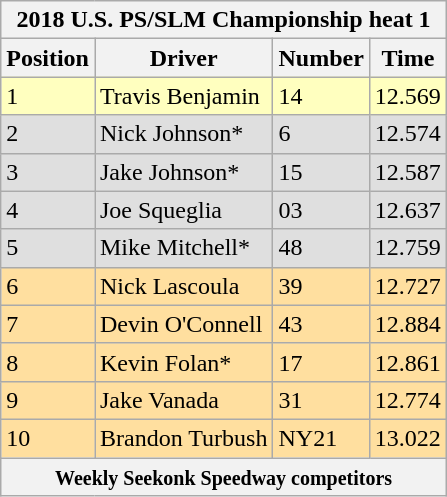<table class="wikitable mw-collapsible mw-collapsed">
<tr>
<th colspan="4">2018 U.S. PS/SLM Championship heat 1</th>
</tr>
<tr>
<th>Position</th>
<th>Driver</th>
<th>Number</th>
<th>Time</th>
</tr>
<tr style="background-color:#FFFFBF">
<td>1</td>
<td>Travis Benjamin</td>
<td>14</td>
<td>12.569</td>
</tr>
<tr style="background-color:#DFDFDF">
<td>2</td>
<td>Nick Johnson*</td>
<td>6</td>
<td>12.574</td>
</tr>
<tr style="background-color:#DFDFDF">
<td>3</td>
<td>Jake Johnson*</td>
<td>15</td>
<td>12.587</td>
</tr>
<tr style="background-color:#DFDFDF">
<td>4</td>
<td>Joe Squeglia</td>
<td>03</td>
<td>12.637</td>
</tr>
<tr style="background-color:#DFDFDF">
<td>5</td>
<td>Mike Mitchell*</td>
<td>48</td>
<td>12.759</td>
</tr>
<tr style="background-color:#FFDF9F">
<td>6</td>
<td>Nick Lascoula</td>
<td>39</td>
<td>12.727</td>
</tr>
<tr style="background-color:#FFDF9F">
<td>7</td>
<td>Devin O'Connell</td>
<td>43</td>
<td>12.884</td>
</tr>
<tr style="background-color:#FFDF9F">
<td>8</td>
<td>Kevin Folan*</td>
<td>17</td>
<td>12.861</td>
</tr>
<tr style="background-color:#FFDF9F">
<td>9</td>
<td>Jake Vanada</td>
<td>31</td>
<td>12.774</td>
</tr>
<tr style="background-color:#FFDF9F">
<td>10</td>
<td>Brandon Turbush</td>
<td>NY21</td>
<td>13.022</td>
</tr>
<tr>
<th colspan="4"><small>Weekly Seekonk Speedway competitors</small></th>
</tr>
</table>
